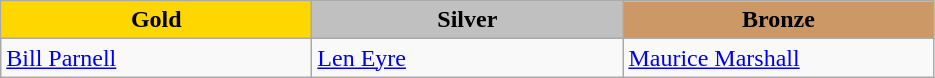<table class="wikitable" style="text-align:left">
<tr align="center">
<td width=200 bgcolor=gold><strong>Gold</strong></td>
<td width=200 bgcolor=silver><strong>Silver</strong></td>
<td width=200 bgcolor=CC9966><strong>Bronze</strong></td>
</tr>
<tr>
<td><a href='#'>Bill Parnell</a><br><em></em></td>
<td><a href='#'>Len Eyre</a><br><em></em></td>
<td><a href='#'>Maurice Marshall</a><br><em></em></td>
</tr>
</table>
